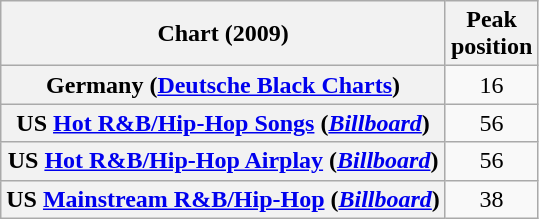<table class="wikitable sortable plainrowheaders" style="text-align:center;">
<tr>
<th scope="col">Chart (2009)</th>
<th scope="col">Peak<br>position</th>
</tr>
<tr>
<th scope="row">Germany (<a href='#'>Deutsche Black Charts</a>)</th>
<td>16</td>
</tr>
<tr>
<th scope="row">US <a href='#'>Hot R&B/Hip-Hop Songs</a> (<em><a href='#'>Billboard</a></em>)</th>
<td>56</td>
</tr>
<tr>
<th scope="row">US <a href='#'>Hot R&B/Hip-Hop Airplay</a> (<em><a href='#'>Billboard</a></em>)</th>
<td>56</td>
</tr>
<tr>
<th scope="row">US <a href='#'>Mainstream R&B/Hip-Hop</a> (<em><a href='#'>Billboard</a></em>)</th>
<td>38</td>
</tr>
</table>
